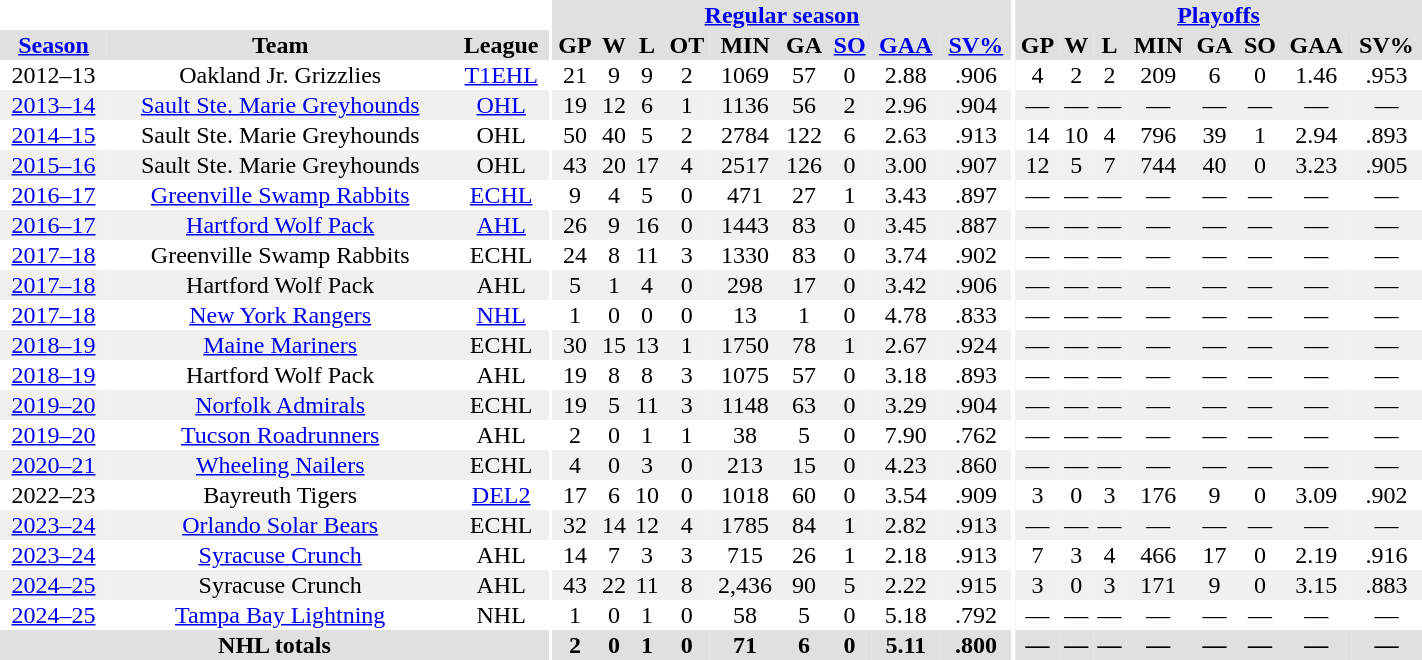<table border="0" cellpadding="1" cellspacing="0" style="text-align:center; width:75%">
<tr ALIGN="center" bgcolor="#e0e0e0">
<th align="center" colspan="3" bgcolor="#ffffff"></th>
<th align="center" rowspan="99" bgcolor="#ffffff"></th>
<th align="center" colspan="9" bgcolor="#e0e0e0"><a href='#'>Regular season</a></th>
<th align="center" rowspan="99" bgcolor="#ffffff"></th>
<th align="center" colspan="8" bgcolor="#e0e0e0"><a href='#'>Playoffs</a></th>
</tr>
<tr ALIGN="center" bgcolor="#e0e0e0">
<th><a href='#'>Season</a></th>
<th>Team</th>
<th>League</th>
<th>GP</th>
<th>W</th>
<th>L</th>
<th>OT</th>
<th>MIN</th>
<th>GA</th>
<th><a href='#'>SO</a></th>
<th><a href='#'>GAA</a></th>
<th><a href='#'>SV%</a></th>
<th>GP</th>
<th>W</th>
<th>L</th>
<th>MIN</th>
<th>GA</th>
<th>SO</th>
<th>GAA</th>
<th>SV%</th>
</tr>
<tr>
<td>2012–13</td>
<td>Oakland Jr. Grizzlies</td>
<td><a href='#'>T1EHL</a></td>
<td>21</td>
<td>9</td>
<td>9</td>
<td>2</td>
<td>1069</td>
<td>57</td>
<td>0</td>
<td>2.88</td>
<td>.906</td>
<td>4</td>
<td>2</td>
<td>2</td>
<td>209</td>
<td>6</td>
<td>0</td>
<td>1.46</td>
<td>.953</td>
</tr>
<tr bgcolor="#f0f0f0">
<td><a href='#'>2013–14</a></td>
<td><a href='#'>Sault Ste. Marie Greyhounds</a></td>
<td><a href='#'>OHL</a></td>
<td>19</td>
<td>12</td>
<td>6</td>
<td>1</td>
<td>1136</td>
<td>56</td>
<td>2</td>
<td>2.96</td>
<td>.904</td>
<td>—</td>
<td>—</td>
<td>—</td>
<td>—</td>
<td>—</td>
<td>—</td>
<td>—</td>
<td>—</td>
</tr>
<tr>
<td><a href='#'>2014–15</a></td>
<td>Sault Ste. Marie Greyhounds</td>
<td>OHL</td>
<td>50</td>
<td>40</td>
<td>5</td>
<td>2</td>
<td>2784</td>
<td>122</td>
<td>6</td>
<td>2.63</td>
<td>.913</td>
<td>14</td>
<td>10</td>
<td>4</td>
<td>796</td>
<td>39</td>
<td>1</td>
<td>2.94</td>
<td>.893</td>
</tr>
<tr bgcolor="#f0f0f0">
<td><a href='#'>2015–16</a></td>
<td>Sault Ste. Marie Greyhounds</td>
<td>OHL</td>
<td>43</td>
<td>20</td>
<td>17</td>
<td>4</td>
<td>2517</td>
<td>126</td>
<td>0</td>
<td>3.00</td>
<td>.907</td>
<td>12</td>
<td>5</td>
<td>7</td>
<td>744</td>
<td>40</td>
<td>0</td>
<td>3.23</td>
<td>.905</td>
</tr>
<tr>
<td><a href='#'>2016–17</a></td>
<td><a href='#'>Greenville Swamp Rabbits</a></td>
<td><a href='#'>ECHL</a></td>
<td>9</td>
<td>4</td>
<td>5</td>
<td>0</td>
<td>471</td>
<td>27</td>
<td>1</td>
<td>3.43</td>
<td>.897</td>
<td>—</td>
<td>—</td>
<td>—</td>
<td>—</td>
<td>—</td>
<td>—</td>
<td>—</td>
<td>—</td>
</tr>
<tr bgcolor="#f0f0f0">
<td><a href='#'>2016–17</a></td>
<td><a href='#'>Hartford Wolf Pack</a></td>
<td><a href='#'>AHL</a></td>
<td>26</td>
<td>9</td>
<td>16</td>
<td>0</td>
<td>1443</td>
<td>83</td>
<td>0</td>
<td>3.45</td>
<td>.887</td>
<td>—</td>
<td>—</td>
<td>—</td>
<td>—</td>
<td>—</td>
<td>—</td>
<td>—</td>
<td>—</td>
</tr>
<tr>
<td><a href='#'>2017–18</a></td>
<td>Greenville Swamp Rabbits</td>
<td>ECHL</td>
<td>24</td>
<td>8</td>
<td>11</td>
<td>3</td>
<td>1330</td>
<td>83</td>
<td>0</td>
<td>3.74</td>
<td>.902</td>
<td>—</td>
<td>—</td>
<td>—</td>
<td>—</td>
<td>—</td>
<td>—</td>
<td>—</td>
<td>—</td>
</tr>
<tr bgcolor="#f0f0f0">
<td><a href='#'>2017–18</a></td>
<td>Hartford Wolf Pack</td>
<td>AHL</td>
<td>5</td>
<td>1</td>
<td>4</td>
<td>0</td>
<td>298</td>
<td>17</td>
<td>0</td>
<td>3.42</td>
<td>.906</td>
<td>—</td>
<td>—</td>
<td>—</td>
<td>—</td>
<td>—</td>
<td>—</td>
<td>—</td>
<td>—</td>
</tr>
<tr>
<td><a href='#'>2017–18</a></td>
<td><a href='#'>New York Rangers</a></td>
<td><a href='#'>NHL</a></td>
<td>1</td>
<td>0</td>
<td>0</td>
<td>0</td>
<td>13</td>
<td>1</td>
<td>0</td>
<td>4.78</td>
<td>.833</td>
<td>—</td>
<td>—</td>
<td>—</td>
<td>—</td>
<td>—</td>
<td>—</td>
<td>—</td>
<td>—</td>
</tr>
<tr bgcolor="#f0f0f0">
<td><a href='#'>2018–19</a></td>
<td><a href='#'>Maine Mariners</a></td>
<td>ECHL</td>
<td>30</td>
<td>15</td>
<td>13</td>
<td>1</td>
<td>1750</td>
<td>78</td>
<td>1</td>
<td>2.67</td>
<td>.924</td>
<td>—</td>
<td>—</td>
<td>—</td>
<td>—</td>
<td>—</td>
<td>—</td>
<td>—</td>
<td>—</td>
</tr>
<tr>
<td><a href='#'>2018–19</a></td>
<td>Hartford Wolf Pack</td>
<td>AHL</td>
<td>19</td>
<td>8</td>
<td>8</td>
<td>3</td>
<td>1075</td>
<td>57</td>
<td>0</td>
<td>3.18</td>
<td>.893</td>
<td>—</td>
<td>—</td>
<td>—</td>
<td>—</td>
<td>—</td>
<td>—</td>
<td>—</td>
<td>—</td>
</tr>
<tr bgcolor="#f0f0f0">
<td><a href='#'>2019–20</a></td>
<td><a href='#'>Norfolk Admirals</a></td>
<td>ECHL</td>
<td>19</td>
<td>5</td>
<td>11</td>
<td>3</td>
<td>1148</td>
<td>63</td>
<td>0</td>
<td>3.29</td>
<td>.904</td>
<td>—</td>
<td>—</td>
<td>—</td>
<td>—</td>
<td>—</td>
<td>—</td>
<td>—</td>
<td>—</td>
</tr>
<tr>
<td><a href='#'>2019–20</a></td>
<td><a href='#'>Tucson Roadrunners</a></td>
<td>AHL</td>
<td>2</td>
<td>0</td>
<td>1</td>
<td>1</td>
<td>38</td>
<td>5</td>
<td>0</td>
<td>7.90</td>
<td>.762</td>
<td>—</td>
<td>—</td>
<td>—</td>
<td>—</td>
<td>—</td>
<td>—</td>
<td>—</td>
<td>—</td>
</tr>
<tr bgcolor="#f0f0f0">
<td><a href='#'>2020–21</a></td>
<td><a href='#'>Wheeling Nailers</a></td>
<td>ECHL</td>
<td>4</td>
<td>0</td>
<td>3</td>
<td>0</td>
<td>213</td>
<td>15</td>
<td>0</td>
<td>4.23</td>
<td>.860</td>
<td>—</td>
<td>—</td>
<td>—</td>
<td>—</td>
<td>—</td>
<td>—</td>
<td>—</td>
<td>—</td>
</tr>
<tr>
<td 2022–23 DEL2 season>2022–23</td>
<td>Bayreuth Tigers</td>
<td><a href='#'>DEL2</a></td>
<td>17</td>
<td>6</td>
<td>10</td>
<td>0</td>
<td>1018</td>
<td>60</td>
<td>0</td>
<td>3.54</td>
<td>.909</td>
<td>3</td>
<td>0</td>
<td>3</td>
<td>176</td>
<td>9</td>
<td>0</td>
<td>3.09</td>
<td>.902</td>
</tr>
<tr bgcolor="#f0f0f0">
<td><a href='#'>2023–24</a></td>
<td><a href='#'>Orlando Solar Bears</a></td>
<td>ECHL</td>
<td>32</td>
<td>14</td>
<td>12</td>
<td>4</td>
<td>1785</td>
<td>84</td>
<td>1</td>
<td>2.82</td>
<td>.913</td>
<td>—</td>
<td>—</td>
<td>—</td>
<td>—</td>
<td>—</td>
<td>—</td>
<td>—</td>
<td>—</td>
</tr>
<tr>
<td><a href='#'>2023–24</a></td>
<td><a href='#'>Syracuse Crunch</a></td>
<td>AHL</td>
<td>14</td>
<td>7</td>
<td>3</td>
<td>3</td>
<td>715</td>
<td>26</td>
<td>1</td>
<td>2.18</td>
<td>.913</td>
<td>7</td>
<td>3</td>
<td>4</td>
<td>466</td>
<td>17</td>
<td>0</td>
<td>2.19</td>
<td>.916</td>
</tr>
<tr bgcolor="#f0f0f0">
<td><a href='#'>2024–25</a></td>
<td>Syracuse Crunch</td>
<td>AHL</td>
<td>43</td>
<td>22</td>
<td>11</td>
<td>8</td>
<td>2,436</td>
<td>90</td>
<td>5</td>
<td>2.22</td>
<td>.915</td>
<td>3</td>
<td>0</td>
<td>3</td>
<td>171</td>
<td>9</td>
<td>0</td>
<td>3.15</td>
<td>.883</td>
</tr>
<tr>
<td><a href='#'>2024–25</a></td>
<td><a href='#'>Tampa Bay Lightning</a></td>
<td>NHL</td>
<td>1</td>
<td>0</td>
<td>1</td>
<td>0</td>
<td>58</td>
<td>5</td>
<td>0</td>
<td>5.18</td>
<td>.792</td>
<td>—</td>
<td>—</td>
<td>—</td>
<td>—</td>
<td>—</td>
<td>—</td>
<td>—</td>
<td>—</td>
</tr>
<tr ALIGN="centre" bgcolor="#e0e0e0">
<th colspan="3" align="centre">NHL totals</th>
<th>2</th>
<th>0</th>
<th>1</th>
<th>0</th>
<th>71</th>
<th>6</th>
<th>0</th>
<th>5.11</th>
<th>.800</th>
<th>—</th>
<th>—</th>
<th>—</th>
<th>—</th>
<th>—</th>
<th>—</th>
<th>—</th>
<th>—</th>
</tr>
</table>
